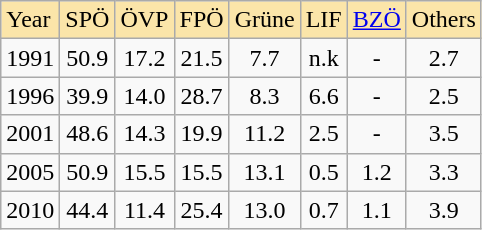<table class="wikitable sortable" align="center" style="margin-left:1em;">
<tr --- style="background:#FBE5A9">
<td>Year</td>
<td>SPÖ</td>
<td>ÖVP</td>
<td>FPÖ</td>
<td>Grüne</td>
<td>LIF</td>
<td><a href='#'>BZÖ</a></td>
<td>Others</td>
</tr>
<tr --->
<td align="center">1991</td>
<td align="center">50.9</td>
<td align="center">17.2</td>
<td align="center">21.5</td>
<td align="center">7.7</td>
<td align="center">n.k</td>
<td align="center">-</td>
<td align="center">2.7</td>
</tr>
<tr>
<td align="center">1996</td>
<td align="center">39.9</td>
<td align="center">14.0</td>
<td align="center">28.7</td>
<td align="center">8.3</td>
<td align="center">6.6</td>
<td align="center">-</td>
<td align="center">2.5</td>
</tr>
<tr>
<td align="center">2001</td>
<td align="center">48.6</td>
<td align="center">14.3</td>
<td align="center">19.9</td>
<td align="center">11.2</td>
<td align="center">2.5</td>
<td align="center">-</td>
<td align="center">3.5</td>
</tr>
<tr>
<td align="center">2005</td>
<td align="center">50.9</td>
<td align="center">15.5</td>
<td align="center">15.5</td>
<td align="center">13.1</td>
<td align="center">0.5</td>
<td align="center">1.2</td>
<td align="center">3.3</td>
</tr>
<tr>
<td align="center">2010</td>
<td align="center">44.4</td>
<td align="center">11.4</td>
<td align="center">25.4</td>
<td align="center">13.0</td>
<td align="center">0.7</td>
<td align="center">1.1</td>
<td align="center">3.9</td>
</tr>
</table>
